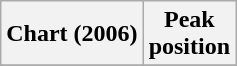<table class="wikitable sortable plainrowheaders" style="text-align:center">
<tr>
<th scope="col">Chart (2006)</th>
<th scope="col">Peak<br>position</th>
</tr>
<tr>
</tr>
</table>
